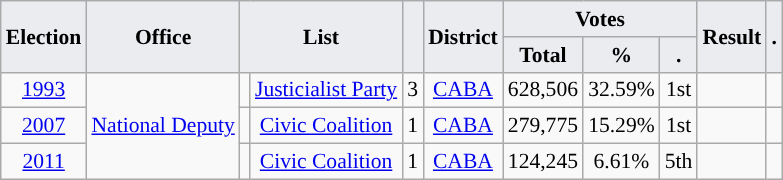<table class="wikitable" style="font-size:90%; text-align:center;">
<tr>
<th style="background-color:#EAECF0;" rowspan=2>Election</th>
<th style="background-color:#EAECF0;" rowspan=2>Office</th>
<th style="background-color:#EAECF0;" colspan=2 rowspan=2>List</th>
<th style="background-color:#EAECF0;" rowspan=2></th>
<th style="background-color:#EAECF0;" rowspan=2>District</th>
<th style="background-color:#EAECF0;" colspan=3>Votes</th>
<th style="background-color:#EAECF0;" rowspan=2>Result</th>
<th style="background-color:#EAECF0;" rowspan=2>.</th>
</tr>
<tr>
<th style="background-color:#EAECF0;">Total</th>
<th style="background-color:#EAECF0;">%</th>
<th style="background-color:#EAECF0;">.</th>
</tr>
<tr>
<td><a href='#'>1993</a></td>
<td rowspan="3"><a href='#'>National Deputy</a></td>
<td style="background-color:"></td>
<td><a href='#'>Justicialist Party</a></td>
<td>3</td>
<td><a href='#'>CABA</a></td>
<td>628,506</td>
<td>32.59%</td>
<td>1st</td>
<td></td>
<td></td>
</tr>
<tr>
<td><a href='#'>2007</a></td>
<td style="background-color:"></td>
<td><a href='#'>Civic Coalition</a></td>
<td>1</td>
<td><a href='#'>CABA</a></td>
<td>279,775</td>
<td>15.29%</td>
<td>1st</td>
<td></td>
<td></td>
</tr>
<tr>
<td><a href='#'>2011</a></td>
<td style="background-color:"></td>
<td><a href='#'>Civic Coalition</a></td>
<td>1</td>
<td><a href='#'>CABA</a></td>
<td>124,245</td>
<td>6.61%</td>
<td>5th</td>
<td></td>
<td></td>
</tr>
</table>
